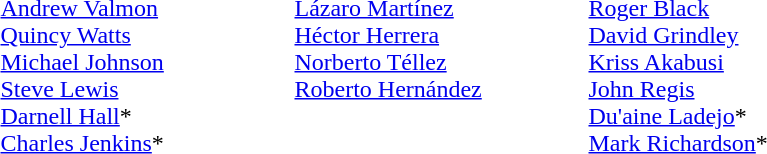<table>
<tr>
<td style="width:12em" valign=top><br><a href='#'>Andrew Valmon</a><br><a href='#'>Quincy Watts</a><br><a href='#'>Michael Johnson</a><br><a href='#'>Steve Lewis</a><br><a href='#'>Darnell Hall</a>*<br><a href='#'>Charles Jenkins</a>*</td>
<td style="width:12em" valign=top><br><a href='#'>Lázaro Martínez</a><br><a href='#'>Héctor Herrera</a><br><a href='#'>Norberto Téllez</a><br><a href='#'>Roberto Hernández</a></td>
<td style="width:12em" valign=top><br><a href='#'>Roger Black</a><br><a href='#'>David Grindley</a><br><a href='#'>Kriss Akabusi</a><br><a href='#'>John Regis</a><br><a href='#'>Du'aine Ladejo</a>*<br><a href='#'>Mark Richardson</a>*</td>
</tr>
</table>
